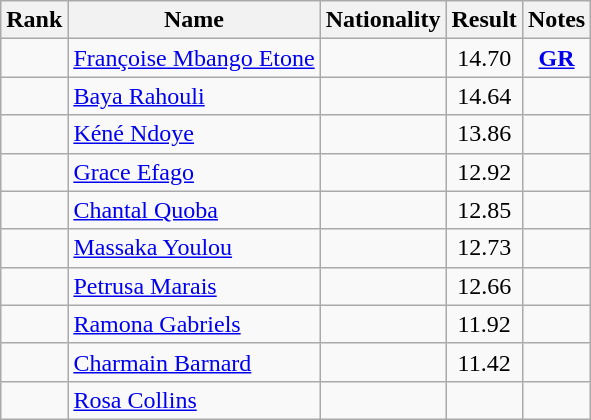<table class="wikitable sortable" style="text-align:center">
<tr>
<th>Rank</th>
<th>Name</th>
<th>Nationality</th>
<th>Result</th>
<th>Notes</th>
</tr>
<tr>
<td></td>
<td align=left><a href='#'>Françoise Mbango Etone</a></td>
<td align=left></td>
<td>14.70</td>
<td><strong><a href='#'>GR</a></strong></td>
</tr>
<tr>
<td></td>
<td align=left><a href='#'>Baya Rahouli</a></td>
<td align=left></td>
<td>14.64</td>
<td></td>
</tr>
<tr>
<td></td>
<td align=left><a href='#'>Kéné Ndoye</a></td>
<td align=left></td>
<td>13.86</td>
<td></td>
</tr>
<tr>
<td></td>
<td align=left><a href='#'>Grace Efago</a></td>
<td align=left></td>
<td>12.92</td>
<td></td>
</tr>
<tr>
<td></td>
<td align=left><a href='#'>Chantal Quoba</a></td>
<td align=left></td>
<td>12.85</td>
<td></td>
</tr>
<tr>
<td></td>
<td align=left><a href='#'>Massaka Youlou</a></td>
<td align=left></td>
<td>12.73</td>
<td></td>
</tr>
<tr>
<td></td>
<td align=left><a href='#'>Petrusa Marais</a></td>
<td align=left></td>
<td>12.66</td>
<td></td>
</tr>
<tr>
<td></td>
<td align=left><a href='#'>Ramona Gabriels</a></td>
<td align=left></td>
<td>11.92</td>
<td></td>
</tr>
<tr>
<td></td>
<td align=left><a href='#'>Charmain Barnard</a></td>
<td align=left></td>
<td>11.42</td>
<td></td>
</tr>
<tr>
<td></td>
<td align=left><a href='#'>Rosa Collins</a></td>
<td align=left></td>
<td></td>
<td></td>
</tr>
</table>
